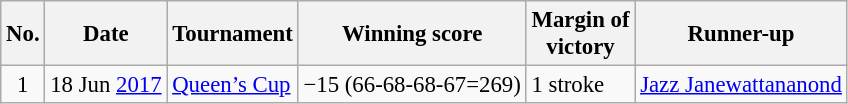<table class="wikitable" style="font-size:95%;">
<tr>
<th>No.</th>
<th>Date</th>
<th>Tournament</th>
<th>Winning score</th>
<th>Margin of<br>victory</th>
<th>Runner-up</th>
</tr>
<tr>
<td align=center>1</td>
<td align=right>18 Jun <a href='#'>2017</a></td>
<td><a href='#'>Queen’s Cup</a></td>
<td>−15 (66-68-68-67=269)</td>
<td>1 stroke</td>
<td> <a href='#'>Jazz Janewattananond</a></td>
</tr>
</table>
